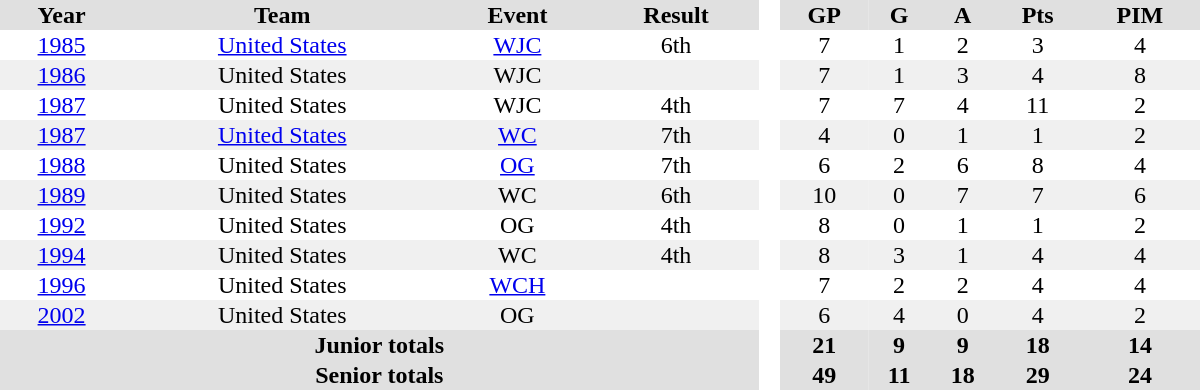<table border="0" cellpadding="1" cellspacing="0" style="text-align:center; width:50em">
<tr ALIGN="center" bgcolor="#e0e0e0">
<th>Year</th>
<th>Team</th>
<th>Event</th>
<th>Result</th>
<th ALIGN="center" rowspan="99" bgcolor="#ffffff"> </th>
<th>GP</th>
<th>G</th>
<th>A</th>
<th>Pts</th>
<th>PIM</th>
</tr>
<tr>
<td><a href='#'>1985</a></td>
<td><a href='#'>United States</a></td>
<td><a href='#'>WJC</a></td>
<td>6th</td>
<td>7</td>
<td>1</td>
<td>2</td>
<td>3</td>
<td>4</td>
</tr>
<tr bgcolor="#f0f0f0">
<td><a href='#'>1986</a></td>
<td>United States</td>
<td>WJC</td>
<td></td>
<td>7</td>
<td>1</td>
<td>3</td>
<td>4</td>
<td>8</td>
</tr>
<tr>
<td><a href='#'>1987</a></td>
<td>United States</td>
<td>WJC</td>
<td>4th</td>
<td>7</td>
<td>7</td>
<td>4</td>
<td>11</td>
<td>2</td>
</tr>
<tr bgcolor="#f0f0f0">
<td><a href='#'>1987</a></td>
<td><a href='#'>United States</a></td>
<td><a href='#'>WC</a></td>
<td>7th</td>
<td>4</td>
<td>0</td>
<td>1</td>
<td>1</td>
<td>2</td>
</tr>
<tr>
<td><a href='#'>1988</a></td>
<td>United States</td>
<td><a href='#'>OG</a></td>
<td>7th</td>
<td>6</td>
<td>2</td>
<td>6</td>
<td>8</td>
<td>4</td>
</tr>
<tr bgcolor="#f0f0f0">
<td><a href='#'>1989</a></td>
<td>United States</td>
<td>WC</td>
<td>6th</td>
<td>10</td>
<td>0</td>
<td>7</td>
<td>7</td>
<td>6</td>
</tr>
<tr>
<td><a href='#'>1992</a></td>
<td>United States</td>
<td>OG</td>
<td>4th</td>
<td>8</td>
<td>0</td>
<td>1</td>
<td>1</td>
<td>2</td>
</tr>
<tr bgcolor="#f0f0f0">
<td><a href='#'>1994</a></td>
<td>United States</td>
<td>WC</td>
<td>4th</td>
<td>8</td>
<td>3</td>
<td>1</td>
<td>4</td>
<td>4</td>
</tr>
<tr>
<td><a href='#'>1996</a></td>
<td>United States</td>
<td><a href='#'>WCH</a></td>
<td></td>
<td>7</td>
<td>2</td>
<td>2</td>
<td>4</td>
<td>4</td>
</tr>
<tr bgcolor="#f0f0f0">
<td><a href='#'>2002</a></td>
<td>United States</td>
<td>OG</td>
<td></td>
<td>6</td>
<td>4</td>
<td>0</td>
<td>4</td>
<td>2</td>
</tr>
<tr bgcolor="#e0e0e0">
<th colspan="4">Junior totals</th>
<th>21</th>
<th>9</th>
<th>9</th>
<th>18</th>
<th>14</th>
</tr>
<tr bgcolor="#e0e0e0">
<th colspan="4">Senior totals</th>
<th>49</th>
<th>11</th>
<th>18</th>
<th>29</th>
<th>24</th>
</tr>
</table>
